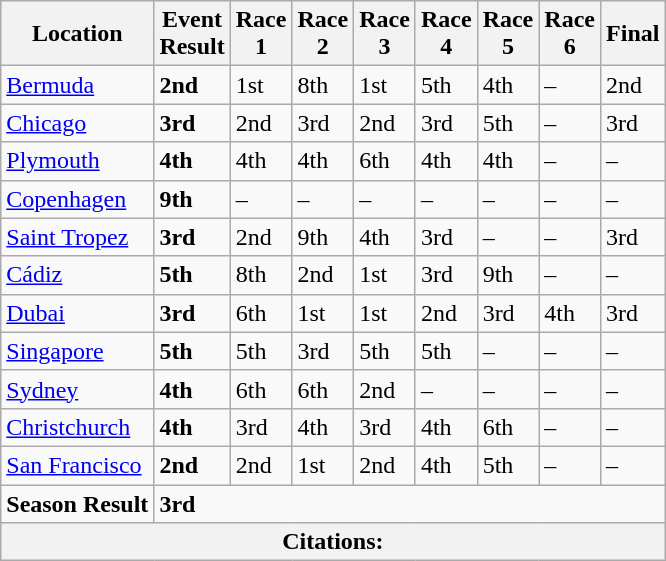<table class="wikitable">
<tr>
<th>Location</th>
<th>Event<br>Result</th>
<th>Race<br>1</th>
<th>Race<br>2</th>
<th>Race<br>3</th>
<th>Race<br>4</th>
<th>Race<br>5</th>
<th>Race<br>6</th>
<th>Final</th>
</tr>
<tr>
<td> <a href='#'>Bermuda</a></td>
<td><strong>2nd</strong></td>
<td>1st</td>
<td>8th</td>
<td>1st</td>
<td>5th</td>
<td>4th</td>
<td>–</td>
<td>2nd</td>
</tr>
<tr>
<td> <a href='#'>Chicago</a></td>
<td><strong>3rd</strong></td>
<td>2nd</td>
<td>3rd</td>
<td>2nd</td>
<td>3rd</td>
<td>5th</td>
<td>–</td>
<td>3rd</td>
</tr>
<tr>
<td> <a href='#'>Plymouth</a></td>
<td><strong>4th</strong></td>
<td>4th</td>
<td>4th</td>
<td>6th</td>
<td>4th</td>
<td>4th</td>
<td>–</td>
<td>–</td>
</tr>
<tr>
<td> <a href='#'>Copenhagen</a></td>
<td><strong>9th</strong></td>
<td>–</td>
<td>–</td>
<td>–</td>
<td>–</td>
<td>–</td>
<td>–</td>
<td>–</td>
</tr>
<tr>
<td> <a href='#'>Saint Tropez</a></td>
<td><strong>3rd</strong></td>
<td>2nd</td>
<td>9th</td>
<td>4th</td>
<td>3rd</td>
<td>–</td>
<td>–</td>
<td>3rd</td>
</tr>
<tr>
<td> <a href='#'>Cádiz</a></td>
<td><strong>5th</strong></td>
<td>8th</td>
<td>2nd</td>
<td>1st</td>
<td>3rd</td>
<td>9th</td>
<td>–</td>
<td>–</td>
</tr>
<tr>
<td> <a href='#'>Dubai</a></td>
<td><strong>3rd</strong></td>
<td>6th</td>
<td>1st</td>
<td>1st</td>
<td>2nd</td>
<td>3rd</td>
<td>4th</td>
<td>3rd</td>
</tr>
<tr>
<td> <a href='#'>Singapore</a></td>
<td><strong>5th</strong></td>
<td>5th</td>
<td>3rd</td>
<td>5th</td>
<td>5th</td>
<td>–</td>
<td>–</td>
<td>–</td>
</tr>
<tr>
<td> <a href='#'>Sydney</a></td>
<td><strong>4th</strong></td>
<td>6th</td>
<td>6th</td>
<td>2nd</td>
<td>–</td>
<td>–</td>
<td>–</td>
<td>–</td>
</tr>
<tr>
<td> <a href='#'>Christchurch</a></td>
<td><strong>4th</strong></td>
<td>3rd</td>
<td>4th</td>
<td>3rd</td>
<td>4th</td>
<td>6th</td>
<td>–</td>
<td>–</td>
</tr>
<tr>
<td> <a href='#'>San Francisco</a></td>
<td><strong>2nd</strong></td>
<td>2nd</td>
<td>1st</td>
<td>2nd</td>
<td>4th</td>
<td>5th</td>
<td>–</td>
<td>–</td>
</tr>
<tr>
<td><strong>Season Result</strong></td>
<td colspan="8"><strong>3rd</strong></td>
</tr>
<tr>
<th colspan="9">Citations:</th>
</tr>
</table>
